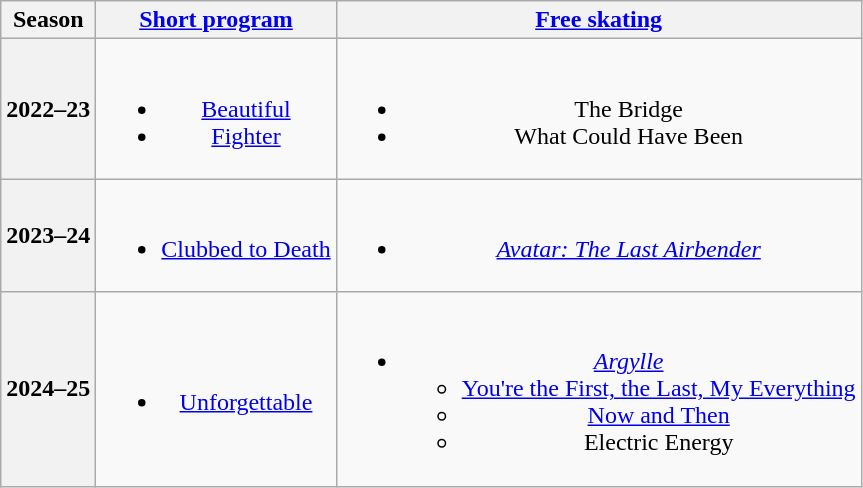<table class=wikitable style=text-align:center>
<tr>
<th>Season</th>
<th><a href='#'>Short program</a></th>
<th><a href='#'>Free skating</a></th>
</tr>
<tr>
<th>2022–23</th>
<td><br><ul><li><a href='#'>Beautiful</a></li><li><a href='#'>Fighter</a> <br></li></ul></td>
<td><br><ul><li>The Bridge</li><li>What Could Have Been <br> </li></ul></td>
</tr>
<tr>
<th>2023–24</th>
<td><br><ul><li><a href='#'>Clubbed to Death</a> <br> </li></ul></td>
<td><br><ul><li><em><a href='#'>Avatar: The Last Airbender</a></em> <br> </li></ul></td>
</tr>
<tr>
<th>2024–25</th>
<td><br><ul><li><a href='#'>Unforgettable</a> <br> </li></ul></td>
<td><br><ul><li><em><a href='#'>Argylle</a></em><ul><li><a href='#'>You're the First, the Last, My Everything</a> <br> </li><li><a href='#'>Now and Then</a> <br> </li><li>Electric Energy <br> </li></ul></li></ul></td>
</tr>
</table>
